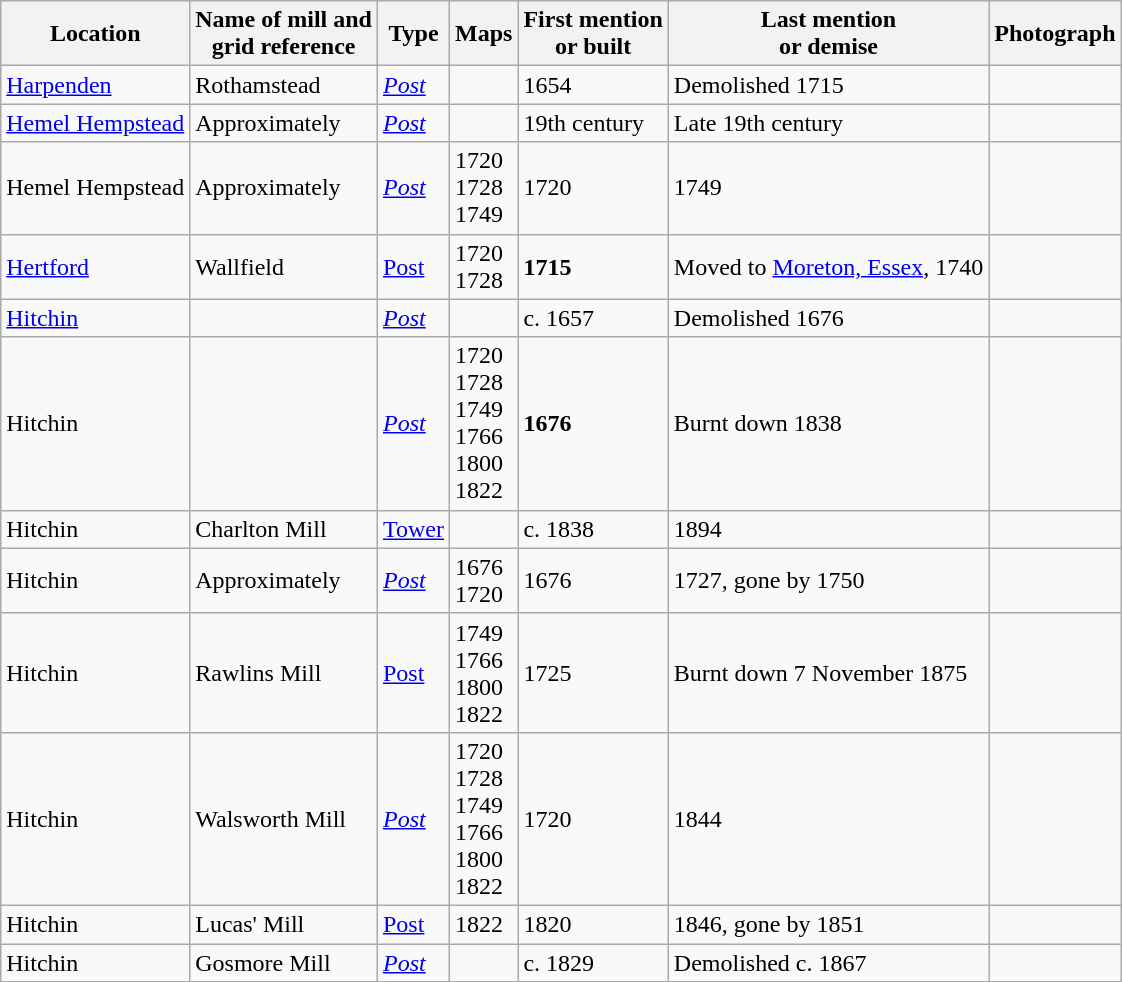<table class="wikitable">
<tr>
<th>Location</th>
<th>Name of mill and<br>grid reference</th>
<th>Type</th>
<th>Maps</th>
<th>First mention<br>or built</th>
<th>Last mention<br> or demise</th>
<th>Photograph</th>
</tr>
<tr>
<td><a href='#'>Harpenden</a></td>
<td>Rothamstead<br></td>
<td><em><a href='#'>Post</a></em></td>
<td></td>
<td>1654</td>
<td>Demolished 1715</td>
<td></td>
</tr>
<tr>
<td><a href='#'>Hemel Hempstead</a></td>
<td>Approximately<br></td>
<td><em><a href='#'>Post</a></em></td>
<td></td>
<td>19th century</td>
<td>Late 19th century</td>
<td></td>
</tr>
<tr>
<td>Hemel Hempstead</td>
<td>Approximately<br></td>
<td><em><a href='#'>Post</a></em></td>
<td>1720<br>1728<br>1749</td>
<td>1720</td>
<td>1749</td>
<td></td>
</tr>
<tr>
<td><a href='#'>Hertford</a></td>
<td>Wallfield<br></td>
<td><a href='#'>Post</a></td>
<td>1720<br>1728</td>
<td><strong>1715</strong></td>
<td>Moved to <a href='#'>Moreton, Essex</a>, 1740</td>
<td></td>
</tr>
<tr>
<td><a href='#'>Hitchin</a></td>
<td></td>
<td><em><a href='#'>Post</a></em></td>
<td></td>
<td>c. 1657</td>
<td>Demolished 1676</td>
<td></td>
</tr>
<tr>
<td>Hitchin</td>
<td></td>
<td><em><a href='#'>Post</a></em></td>
<td>1720<br>1728<br>1749<br>1766<br>1800<br>1822</td>
<td><strong>1676</strong></td>
<td>Burnt down 1838</td>
<td></td>
</tr>
<tr>
<td>Hitchin</td>
<td>Charlton Mill<br></td>
<td><a href='#'>Tower</a></td>
<td></td>
<td>c. 1838</td>
<td>1894<br></td>
<td></td>
</tr>
<tr>
<td>Hitchin</td>
<td>Approximately<br></td>
<td><em><a href='#'>Post</a></em></td>
<td>1676<br>1720</td>
<td>1676</td>
<td>1727, gone by 1750</td>
<td></td>
</tr>
<tr>
<td>Hitchin</td>
<td>Rawlins Mill<br></td>
<td><a href='#'>Post</a></td>
<td>1749<br>1766<br>1800<br>1822</td>
<td>1725</td>
<td>Burnt down 7 November 1875</td>
<td></td>
</tr>
<tr>
<td>Hitchin</td>
<td>Walsworth Mill<br></td>
<td><em><a href='#'>Post</a></em></td>
<td>1720<br>1728<br>1749<br>1766<br>1800<br>1822</td>
<td>1720</td>
<td>1844</td>
<td></td>
</tr>
<tr>
<td>Hitchin</td>
<td>Lucas' Mill<br></td>
<td><a href='#'>Post</a></td>
<td>1822</td>
<td>1820</td>
<td>1846, gone by 1851</td>
<td></td>
</tr>
<tr>
<td>Hitchin</td>
<td>Gosmore Mill<br></td>
<td><em><a href='#'>Post</a></em></td>
<td></td>
<td>c. 1829</td>
<td>Demolished c. 1867</td>
<td></td>
</tr>
</table>
